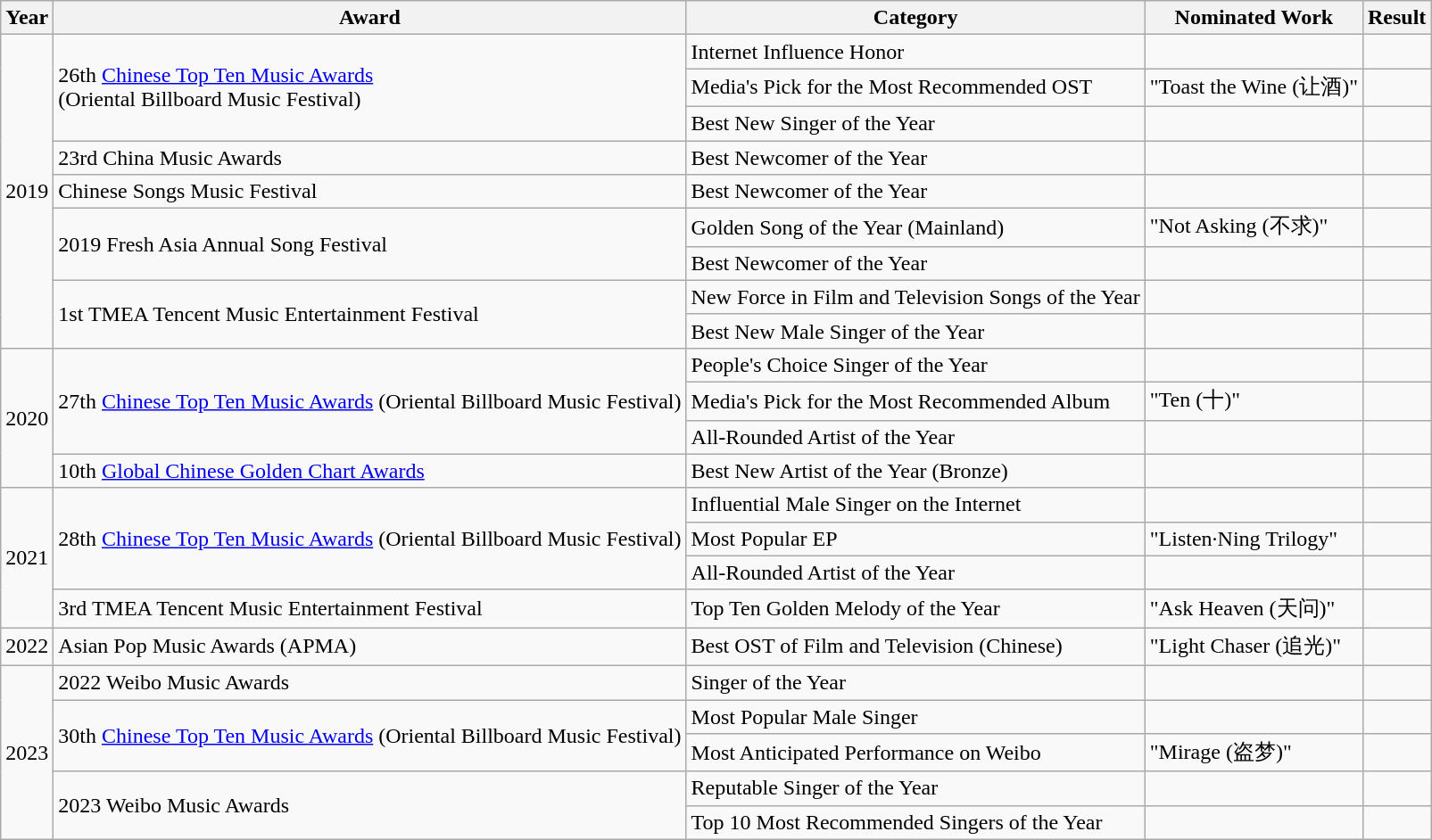<table class="wikitable sortable">
<tr>
<th>Year</th>
<th>Award</th>
<th>Category</th>
<th>Nominated Work</th>
<th>Result</th>
</tr>
<tr>
<td rowspan="9">2019</td>
<td rowspan="3">26th <a href='#'>Chinese Top Ten Music Awards</a><br>(Oriental Billboard Music Festival)</td>
<td>Internet Influence Honor</td>
<td></td>
<td></td>
</tr>
<tr>
<td>Media's Pick for the Most Recommended OST</td>
<td>"Toast the Wine (让酒)"</td>
<td></td>
</tr>
<tr>
<td>Best New Singer of the Year</td>
<td></td>
<td></td>
</tr>
<tr>
<td>23rd China Music Awards</td>
<td>Best Newcomer of the Year</td>
<td></td>
<td></td>
</tr>
<tr>
<td>Chinese Songs Music Festival</td>
<td>Best Newcomer of the Year</td>
<td></td>
<td></td>
</tr>
<tr>
<td rowspan="2">2019 Fresh Asia Annual Song Festival</td>
<td>Golden Song of the Year (Mainland)</td>
<td>"Not Asking (不求)"</td>
<td></td>
</tr>
<tr>
<td>Best Newcomer of the Year</td>
<td></td>
<td></td>
</tr>
<tr>
<td rowspan="2">1st TMEA Tencent Music Entertainment Festival</td>
<td>New Force in Film and Television Songs of the Year</td>
<td></td>
<td></td>
</tr>
<tr>
<td>Best New Male Singer of the Year</td>
<td></td>
<td></td>
</tr>
<tr>
<td rowspan="4">2020</td>
<td rowspan="3">27th <a href='#'>Chinese Top Ten Music Awards</a> (Oriental Billboard Music Festival)</td>
<td>People's Choice Singer of the Year</td>
<td></td>
<td></td>
</tr>
<tr>
<td>Media's Pick for the Most Recommended Album</td>
<td>"Ten (十)"</td>
<td></td>
</tr>
<tr>
<td>All-Rounded Artist of the Year</td>
<td></td>
<td></td>
</tr>
<tr>
<td>10th <a href='#'>Global Chinese Golden Chart Awards</a></td>
<td>Best New Artist of the Year (Bronze)</td>
<td></td>
<td></td>
</tr>
<tr>
<td rowspan="4">2021</td>
<td rowspan="3">28th <a href='#'>Chinese Top Ten Music Awards</a> (Oriental Billboard Music Festival)</td>
<td>Influential Male Singer on the Internet</td>
<td></td>
<td></td>
</tr>
<tr>
<td>Most Popular EP</td>
<td>"Listen∙Ning Trilogy"</td>
<td></td>
</tr>
<tr>
<td>All-Rounded Artist of the Year</td>
<td></td>
<td></td>
</tr>
<tr>
<td>3rd TMEA Tencent Music Entertainment Festival</td>
<td>Top Ten Golden Melody of the Year</td>
<td>"Ask Heaven (天问)"</td>
<td></td>
</tr>
<tr>
<td>2022</td>
<td>Asian Pop Music Awards (APMA)</td>
<td>Best OST of Film and Television (Chinese)</td>
<td>"Light Chaser (追光)"</td>
<td></td>
</tr>
<tr>
<td rowspan="5">2023</td>
<td>2022 Weibo Music Awards</td>
<td>Singer of the Year</td>
<td></td>
<td></td>
</tr>
<tr>
<td rowspan="2">30th <a href='#'>Chinese Top Ten Music Awards</a> (Oriental Billboard Music Festival)</td>
<td>Most Popular Male Singer</td>
<td></td>
<td></td>
</tr>
<tr>
<td>Most Anticipated Performance on Weibo</td>
<td>"Mirage (盗梦)"</td>
<td></td>
</tr>
<tr>
<td rowspan="2">2023 Weibo Music Awards</td>
<td>Reputable Singer of the Year</td>
<td></td>
<td></td>
</tr>
<tr>
<td>Top 10 Most Recommended Singers of the Year</td>
<td></td>
<td></td>
</tr>
</table>
